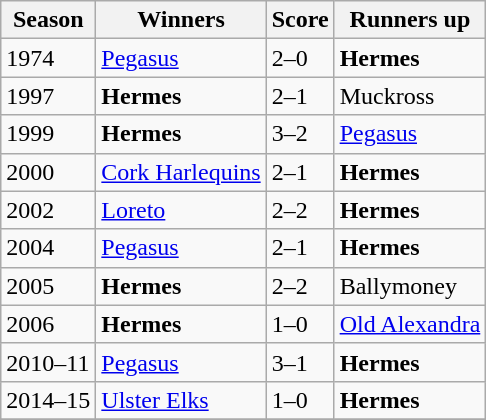<table class="wikitable collapsible">
<tr>
<th>Season</th>
<th>Winners</th>
<th>Score</th>
<th>Runners up</th>
</tr>
<tr>
<td>1974</td>
<td><a href='#'>Pegasus</a></td>
<td>2–0</td>
<td><strong>Hermes</strong></td>
</tr>
<tr>
<td>1997</td>
<td><strong>Hermes</strong></td>
<td>2–1</td>
<td>Muckross</td>
</tr>
<tr>
<td>1999</td>
<td><strong>Hermes</strong></td>
<td>3–2</td>
<td><a href='#'>Pegasus</a></td>
</tr>
<tr>
<td>2000</td>
<td><a href='#'>Cork Harlequins</a></td>
<td>2–1</td>
<td><strong>Hermes</strong></td>
</tr>
<tr>
<td>2002</td>
<td><a href='#'>Loreto</a></td>
<td>2–2</td>
<td><strong>Hermes</strong></td>
</tr>
<tr>
<td>2004</td>
<td><a href='#'>Pegasus</a></td>
<td>2–1</td>
<td><strong>Hermes</strong></td>
</tr>
<tr>
<td>2005</td>
<td><strong>Hermes</strong></td>
<td>2–2</td>
<td>Ballymoney</td>
</tr>
<tr>
<td>2006</td>
<td><strong>Hermes</strong></td>
<td>1–0</td>
<td><a href='#'>Old Alexandra</a></td>
</tr>
<tr>
<td>2010–11</td>
<td><a href='#'>Pegasus</a></td>
<td>3–1</td>
<td><strong>Hermes</strong></td>
</tr>
<tr>
<td>2014–15</td>
<td><a href='#'>Ulster Elks</a></td>
<td>1–0</td>
<td><strong>Hermes</strong></td>
</tr>
<tr>
</tr>
</table>
